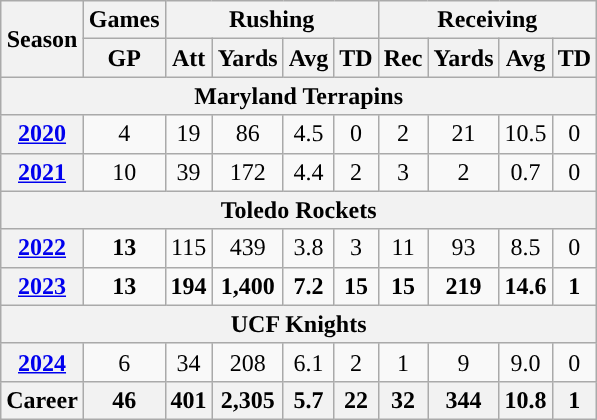<table class="wikitable" style="text-align:center;">
<tr>
<th rowspan="2">Season</th>
<th>Games</th>
<th colspan="4">Rushing</th>
<th colspan="4">Receiving</th>
</tr>
<tr>
<th>GP</th>
<th>Att</th>
<th>Yards</th>
<th>Avg</th>
<th>TD</th>
<th>Rec</th>
<th>Yards</th>
<th>Avg</th>
<th>TD</th>
</tr>
<tr>
<th colspan="11">Maryland Terrapins</th>
</tr>
<tr>
<th><a href='#'>2020</a></th>
<td>4</td>
<td>19</td>
<td>86</td>
<td>4.5</td>
<td>0</td>
<td>2</td>
<td>21</td>
<td>10.5</td>
<td>0</td>
</tr>
<tr>
<th><a href='#'>2021</a></th>
<td>10</td>
<td>39</td>
<td>172</td>
<td>4.4</td>
<td>2</td>
<td>3</td>
<td>2</td>
<td>0.7</td>
<td>0</td>
</tr>
<tr>
<th colspan="11">Toledo Rockets</th>
</tr>
<tr>
<th><a href='#'>2022</a></th>
<td><strong>13</strong></td>
<td>115</td>
<td>439</td>
<td>3.8</td>
<td>3</td>
<td>11</td>
<td>93</td>
<td>8.5</td>
<td>0</td>
</tr>
<tr>
<th><a href='#'>2023</a></th>
<td><strong>13</strong></td>
<td><strong>194</strong></td>
<td><strong>1,400</strong></td>
<td><strong>7.2</strong></td>
<td><strong>15</strong></td>
<td><strong>15</strong></td>
<td><strong>219</strong></td>
<td><strong>14.6</strong></td>
<td><strong>1</strong></td>
</tr>
<tr>
<th colspan="11">UCF Knights</th>
</tr>
<tr>
<th><a href='#'>2024</a></th>
<td>6</td>
<td>34</td>
<td>208</td>
<td>6.1</td>
<td>2</td>
<td>1</td>
<td>9</td>
<td>9.0</td>
<td>0</td>
</tr>
<tr>
<th>Career</th>
<th>46</th>
<th>401</th>
<th>2,305</th>
<th>5.7</th>
<th>22</th>
<th>32</th>
<th>344</th>
<th>10.8</th>
<th>1</th>
</tr>
</table>
